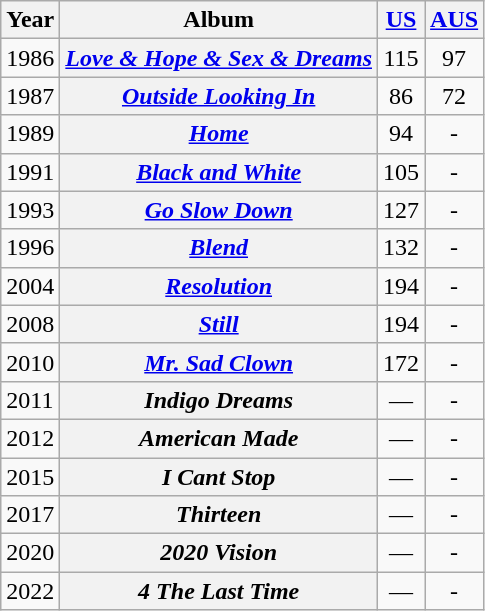<table class="wikitable plainrowheaders">
<tr>
<th scope="col">Year</th>
<th scope="col">Album</th>
<th scope="col"><a href='#'>US</a><br></th>
<th scope="col"><a href='#'>AUS</a></th>
</tr>
<tr>
<td>1986</td>
<th scope="row"><em><a href='#'>Love & Hope & Sex & Dreams</a></em></th>
<td style="text-align:center;">115</td>
<td style="text-align:center;">97</td>
</tr>
<tr>
<td>1987</td>
<th scope="row"><em><a href='#'>Outside Looking In</a></em></th>
<td style="text-align:center;">86</td>
<td style="text-align:center;">72</td>
</tr>
<tr>
<td>1989</td>
<th scope="row"><em><a href='#'>Home</a></em></th>
<td style="text-align:center;">94</td>
<td style="text-align:center;">-</td>
</tr>
<tr>
<td>1991</td>
<th scope="row"><em><a href='#'>Black and White</a></em></th>
<td style="text-align:center;">105</td>
<td style="text-align:center;">-</td>
</tr>
<tr>
<td>1993</td>
<th scope="row"><em><a href='#'>Go Slow Down</a></em></th>
<td style="text-align:center;">127</td>
<td style="text-align:center;">-</td>
</tr>
<tr>
<td>1996</td>
<th scope="row"><em><a href='#'>Blend</a></em></th>
<td style="text-align:center;">132</td>
<td style="text-align:center;">-</td>
</tr>
<tr>
<td>2004</td>
<th scope="row"><em><a href='#'>Resolution</a></em></th>
<td style="text-align:center;">194</td>
<td style="text-align:center;">-</td>
</tr>
<tr>
<td>2008</td>
<th scope="row"><em><a href='#'>Still</a></em></th>
<td style="text-align:center;">194</td>
<td style="text-align:center;">-</td>
</tr>
<tr>
<td>2010</td>
<th scope="row"><em><a href='#'>Mr. Sad Clown</a></em></th>
<td style="text-align:center;">172</td>
<td style="text-align:center;">-</td>
</tr>
<tr>
<td>2011</td>
<th scope="row"><em>Indigo Dreams</em></th>
<td style="text-align:center;">—</td>
<td style="text-align:center;">-</td>
</tr>
<tr>
<td>2012</td>
<th scope="row"><em>American Made</em></th>
<td style="text-align:center;">—</td>
<td style="text-align:center;">-</td>
</tr>
<tr>
<td>2015</td>
<th scope="row"><em>I Cant Stop</em></th>
<td style="text-align:center;">—</td>
<td style="text-align:center;">-</td>
</tr>
<tr>
<td>2017</td>
<th scope="row"><em>Thirteen</em></th>
<td style="text-align:center;">—</td>
<td style="text-align:center;">-</td>
</tr>
<tr>
<td>2020</td>
<th scope="row"><em>2020 Vision</em></th>
<td style="text-align:center;">—</td>
<td style="text-align:center;">-</td>
</tr>
<tr>
<td>2022</td>
<th scope="row"><em>4 The Last Time</em></th>
<td style="text-align:center;">—</td>
<td style="text-align:center;">-</td>
</tr>
</table>
